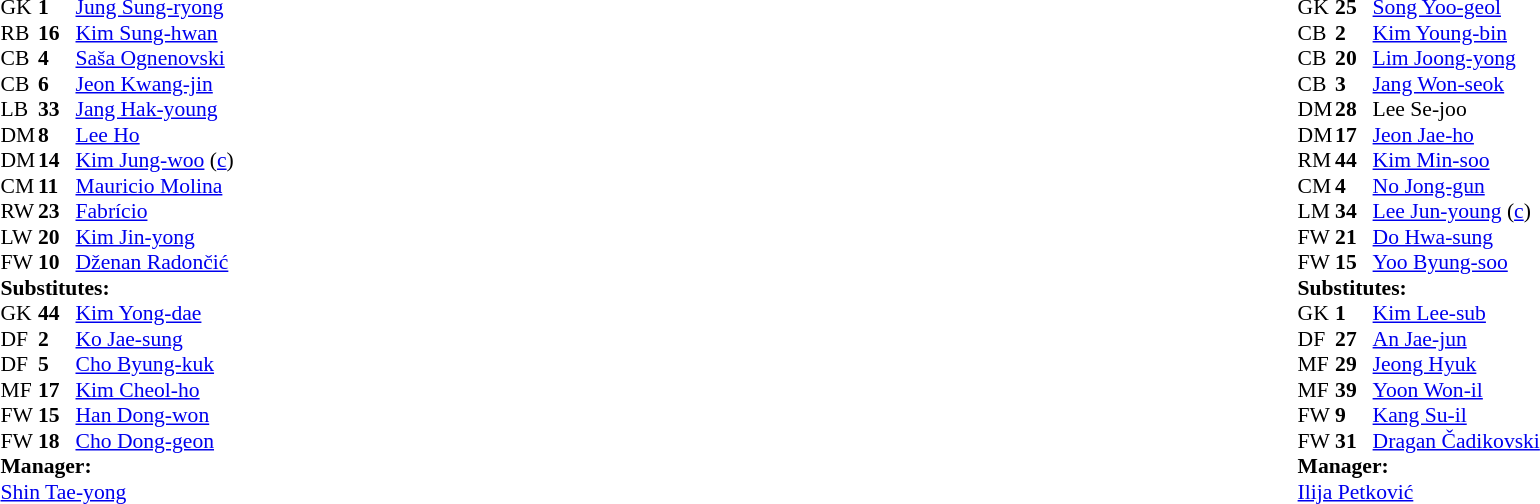<table width="100%">
<tr>
<td valign="top" width="50%"><br><table style="font-size: 90%" cellspacing="0" cellpadding="0">
<tr>
<th width=25></th>
<th width=25></th>
</tr>
<tr>
<td>GK</td>
<td><strong>1</strong></td>
<td> <a href='#'>Jung Sung-ryong</a></td>
</tr>
<tr>
<td>RB</td>
<td><strong>16</strong></td>
<td> <a href='#'>Kim Sung-hwan</a></td>
<td></td>
</tr>
<tr>
<td>CB</td>
<td><strong>4</strong></td>
<td> <a href='#'>Saša Ognenovski</a></td>
<td></td>
</tr>
<tr>
<td>CB</td>
<td><strong>6</strong></td>
<td> <a href='#'>Jeon Kwang-jin</a></td>
<td></td>
</tr>
<tr>
<td>LB</td>
<td><strong>33</strong></td>
<td> <a href='#'>Jang Hak-young</a></td>
</tr>
<tr>
<td>DM</td>
<td><strong>8</strong></td>
<td> <a href='#'>Lee Ho</a></td>
</tr>
<tr>
<td>DM</td>
<td><strong>14</strong></td>
<td> <a href='#'>Kim Jung-woo</a> (<a href='#'>c</a>)</td>
<td></td>
<td></td>
</tr>
<tr>
<td>CM</td>
<td><strong>11</strong></td>
<td> <a href='#'>Mauricio Molina</a></td>
<td></td>
</tr>
<tr>
<td>RW</td>
<td><strong>23</strong></td>
<td> <a href='#'>Fabrício</a></td>
<td></td>
<td></td>
</tr>
<tr>
<td>LW</td>
<td><strong>20</strong></td>
<td> <a href='#'>Kim Jin-yong</a></td>
<td></td>
<td></td>
</tr>
<tr>
<td>FW</td>
<td><strong>10</strong></td>
<td> <a href='#'>Dženan Radončić</a></td>
</tr>
<tr>
<td colspan=3><strong>Substitutes:</strong></td>
</tr>
<tr>
<td>GK</td>
<td><strong>44</strong></td>
<td> <a href='#'>Kim Yong-dae</a></td>
<td></td>
<td></td>
</tr>
<tr>
<td>DF</td>
<td><strong>2</strong></td>
<td> <a href='#'>Ko Jae-sung</a></td>
</tr>
<tr>
<td>DF</td>
<td><strong>5</strong></td>
<td> <a href='#'>Cho Byung-kuk</a></td>
<td></td>
<td></td>
</tr>
<tr>
<td>MF</td>
<td><strong>17</strong></td>
<td> <a href='#'>Kim Cheol-ho</a></td>
</tr>
<tr>
<td>FW</td>
<td><strong>15</strong></td>
<td> <a href='#'>Han Dong-won</a></td>
</tr>
<tr>
<td>FW</td>
<td><strong>18</strong></td>
<td> <a href='#'>Cho Dong-geon</a></td>
<td></td>
<td></td>
</tr>
<tr>
<td colspan=3><strong>Manager:</strong></td>
</tr>
<tr>
<td colspan=4> <a href='#'>Shin Tae-yong</a></td>
</tr>
</table>
</td>
<td valign="top"></td>
<td valign="top" width="50%"><br><table style="font-size: 90%" cellspacing="0" cellpadding="0" align=center>
<tr>
<th width=25></th>
<th width=25></th>
</tr>
<tr>
<td>GK</td>
<td><strong>25</strong></td>
<td> <a href='#'>Song Yoo-geol</a></td>
</tr>
<tr>
<td>CB</td>
<td><strong>2</strong></td>
<td> <a href='#'>Kim Young-bin</a></td>
</tr>
<tr>
<td>CB</td>
<td><strong>20</strong></td>
<td> <a href='#'>Lim Joong-yong</a></td>
<td></td>
</tr>
<tr>
<td>CB</td>
<td><strong>3</strong></td>
<td> <a href='#'>Jang Won-seok</a></td>
<td></td>
<td></td>
</tr>
<tr>
<td>DM</td>
<td><strong>28</strong></td>
<td> Lee Se-joo</td>
</tr>
<tr>
<td>DM</td>
<td><strong>17</strong></td>
<td> <a href='#'>Jeon Jae-ho</a></td>
<td></td>
<td></td>
</tr>
<tr>
<td>RM</td>
<td><strong>44</strong></td>
<td> <a href='#'>Kim Min-soo</a></td>
<td></td>
</tr>
<tr>
<td>CM</td>
<td><strong>4</strong></td>
<td> <a href='#'>No Jong-gun</a></td>
<td></td>
</tr>
<tr>
<td>LM</td>
<td><strong>34</strong></td>
<td> <a href='#'>Lee Jun-young</a> (<a href='#'>c</a>)</td>
<td></td>
<td></td>
</tr>
<tr>
<td>FW</td>
<td><strong>21</strong></td>
<td> <a href='#'>Do Hwa-sung</a></td>
<td></td>
<td></td>
</tr>
<tr>
<td>FW</td>
<td><strong>15</strong></td>
<td> <a href='#'>Yoo Byung-soo</a></td>
</tr>
<tr>
<td colspan=3><strong>Substitutes:</strong></td>
</tr>
<tr>
<td>GK</td>
<td><strong>1</strong></td>
<td> <a href='#'>Kim Lee-sub</a></td>
</tr>
<tr>
<td>DF</td>
<td><strong>27</strong></td>
<td> <a href='#'>An Jae-jun</a></td>
<td></td>
<td></td>
</tr>
<tr>
<td>MF</td>
<td><strong>29</strong></td>
<td> <a href='#'>Jeong Hyuk</a></td>
<td></td>
<td></td>
</tr>
<tr>
<td>MF</td>
<td><strong>39</strong></td>
<td> <a href='#'>Yoon Won-il</a></td>
</tr>
<tr>
<td>FW</td>
<td><strong>9</strong></td>
<td> <a href='#'>Kang Su-il</a></td>
<td></td>
<td></td>
</tr>
<tr>
<td>FW</td>
<td><strong>31</strong></td>
<td> <a href='#'>Dragan Čadikovski</a></td>
<td></td>
<td></td>
</tr>
<tr>
<td colspan=3><strong>Manager:</strong></td>
</tr>
<tr>
<td colspan=4> <a href='#'>Ilija Petković</a></td>
</tr>
</table>
</td>
</tr>
</table>
